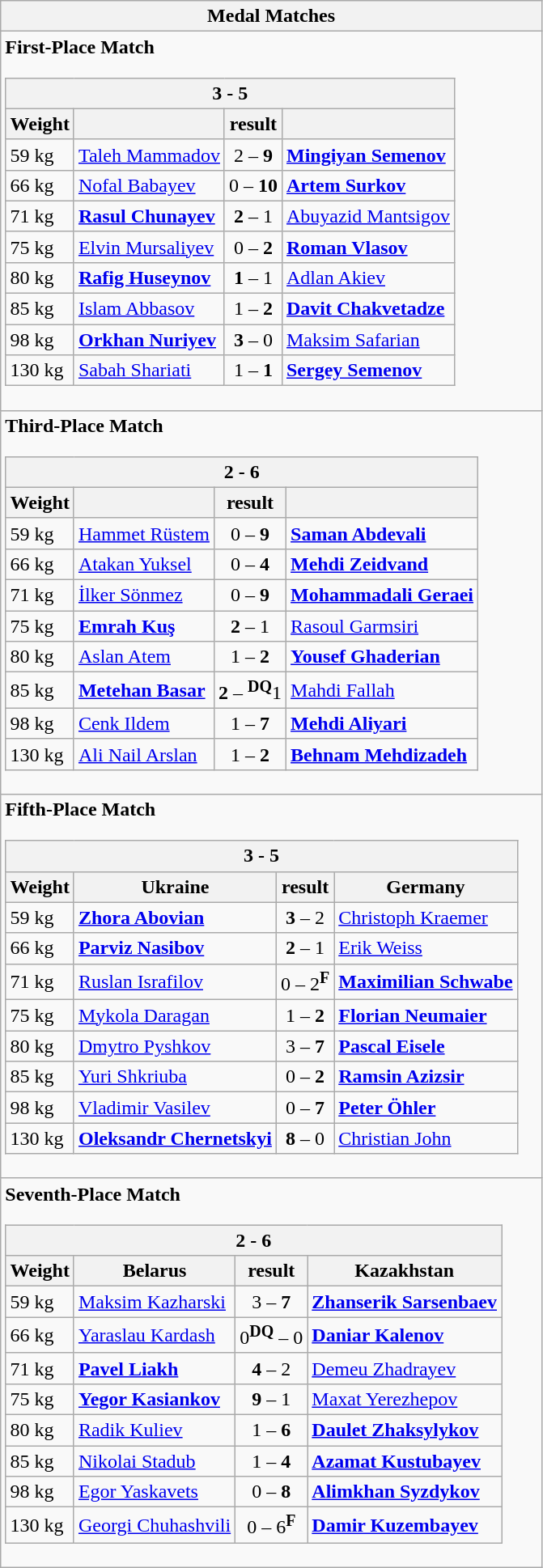<table class="wikitable outercollapse">
<tr>
<th>Medal Matches</th>
</tr>
<tr>
<td><strong>First-Place Match</strong><br><table class="wikitable collapsible innercollapse">
<tr>
<th colspan="4"> 3  - 5 </th>
</tr>
<tr>
<th>Weight</th>
<th></th>
<th>result</th>
<th></th>
</tr>
<tr>
<td>59 kg</td>
<td><a href='#'>Taleh Mammadov</a></td>
<td align=center>2 – <strong>9</strong></td>
<td><strong><a href='#'>Mingiyan Semenov</a></strong></td>
</tr>
<tr>
<td>66 kg</td>
<td><a href='#'>Nofal Babayev</a></td>
<td align=center>0 – <strong>10</strong></td>
<td><strong><a href='#'>Artem Surkov</a></strong></td>
</tr>
<tr>
<td>71 kg</td>
<td><strong><a href='#'>Rasul Chunayev</a></strong></td>
<td align=center><strong>2</strong> – 1</td>
<td><a href='#'>Abuyazid Mantsigov</a></td>
</tr>
<tr>
<td>75 kg</td>
<td><a href='#'>Elvin Mursaliyev</a></td>
<td align=center>0 – <strong>2</strong></td>
<td><strong><a href='#'>Roman Vlasov</a></strong></td>
</tr>
<tr>
<td>80 kg</td>
<td><strong><a href='#'>Rafig Huseynov</a></strong></td>
<td align=center><strong>1</strong> – 1</td>
<td><a href='#'>Adlan Akiev</a></td>
</tr>
<tr>
<td>85 kg</td>
<td><a href='#'>Islam Abbasov</a></td>
<td align=center>1 – <strong>2</strong></td>
<td><strong><a href='#'>Davit Chakvetadze</a></strong></td>
</tr>
<tr>
<td>98 kg</td>
<td><strong><a href='#'>Orkhan Nuriyev</a></strong></td>
<td align=center><strong>3</strong> – 0</td>
<td><a href='#'>Maksim Safarian</a></td>
</tr>
<tr>
<td>130 kg</td>
<td><a href='#'>Sabah Shariati</a></td>
<td align=center>1 – <strong>1</strong></td>
<td><strong><a href='#'>Sergey Semenov</a></strong></td>
</tr>
</table>
</td>
</tr>
<tr>
<td><strong>Third-Place Match</strong><br><table class="wikitable collapsible innercollapse">
<tr>
<th colspan="4"> 2 - 6 </th>
</tr>
<tr>
<th>Weight</th>
<th></th>
<th>result</th>
<th></th>
</tr>
<tr>
<td>59 kg</td>
<td><a href='#'>Hammet Rüstem</a></td>
<td align=center>0 – <strong>9</strong></td>
<td><strong><a href='#'>Saman Abdevali</a></strong></td>
</tr>
<tr>
<td>66 kg</td>
<td><a href='#'>Atakan Yuksel</a></td>
<td align=center>0 – <strong>4</strong></td>
<td><strong><a href='#'>Mehdi Zeidvand</a></strong></td>
</tr>
<tr>
<td>71 kg</td>
<td><a href='#'>İlker Sönmez</a></td>
<td align=center>0 – <strong>9</strong></td>
<td><strong><a href='#'>Mohammadali Geraei</a></strong></td>
</tr>
<tr>
<td>75 kg</td>
<td><strong><a href='#'>Emrah Kuş</a></strong></td>
<td align=center><strong>2</strong> – 1</td>
<td><a href='#'>Rasoul Garmsiri</a></td>
</tr>
<tr>
<td>80 kg</td>
<td><a href='#'>Aslan Atem</a></td>
<td align=center>1 – <strong>2</strong></td>
<td><strong><a href='#'>Yousef Ghaderian </a></strong></td>
</tr>
<tr>
<td>85 kg</td>
<td><strong><a href='#'>Metehan Basar</a></strong></td>
<td align=center><strong>2</strong> – <sup><strong>DQ</strong></sup>1</td>
<td><a href='#'>Mahdi Fallah</a></td>
</tr>
<tr>
<td>98 kg</td>
<td><a href='#'>Cenk Ildem</a></td>
<td align=center>1 – <strong>7</strong></td>
<td><strong><a href='#'>Mehdi Aliyari</a></strong></td>
</tr>
<tr>
<td>130 kg</td>
<td><a href='#'>Ali Nail Arslan</a></td>
<td align=center>1 – <strong>2</strong></td>
<td><strong><a href='#'>Behnam Mehdizadeh</a></strong></td>
</tr>
</table>
</td>
</tr>
<tr>
<td><strong>Fifth-Place Match</strong><br><table class="wikitable collapsible innercollapse">
<tr>
<th colspan="4"> 3 - 5 </th>
</tr>
<tr>
<th>Weight</th>
<th>Ukraine</th>
<th>result</th>
<th>Germany</th>
</tr>
<tr>
<td>59 kg</td>
<td><strong><a href='#'>Zhora Abovian</a></strong></td>
<td align=center><strong>3</strong> – 2</td>
<td><a href='#'>Christoph Kraemer</a></td>
</tr>
<tr>
<td>66 kg</td>
<td><strong><a href='#'>Parviz Nasibov</a></strong></td>
<td align=center><strong>2</strong> – 1</td>
<td><a href='#'>Erik Weiss</a></td>
</tr>
<tr>
<td>71 kg</td>
<td><a href='#'>Ruslan Israfilov</a></td>
<td align=center>0 – 2<sup><strong>F</strong></sup></td>
<td><strong><a href='#'>Maximilian Schwabe</a></strong></td>
</tr>
<tr>
<td>75 kg</td>
<td><a href='#'>Mykola Daragan</a></td>
<td align=center>1 – <strong>2</strong></td>
<td><strong><a href='#'>Florian Neumaier</a></strong></td>
</tr>
<tr>
<td>80 kg</td>
<td><a href='#'>Dmytro Pyshkov</a></td>
<td align=center>3 – <strong>7</strong></td>
<td><strong><a href='#'>Pascal Eisele</a></strong></td>
</tr>
<tr>
<td>85 kg</td>
<td><a href='#'>Yuri Shkriuba</a></td>
<td align=center>0 – <strong>2</strong></td>
<td><strong><a href='#'>Ramsin Azizsir</a></strong></td>
</tr>
<tr>
<td>98 kg</td>
<td><a href='#'>Vladimir Vasilev</a></td>
<td align=center>0 – <strong>7</strong></td>
<td><strong><a href='#'>Peter Öhler</a></strong></td>
</tr>
<tr>
<td>130 kg</td>
<td><strong><a href='#'>Oleksandr Chernetskyi</a></strong></td>
<td align=center><strong>8</strong> – 0</td>
<td><a href='#'>Christian John</a></td>
</tr>
</table>
</td>
</tr>
<tr>
<td><strong>Seventh-Place Match</strong><br><table class="wikitable collapsible innercollapse">
<tr>
<th colspan="4"> 2 - 6 </th>
</tr>
<tr>
<th>Weight</th>
<th>Belarus</th>
<th>result</th>
<th>Kazakhstan</th>
</tr>
<tr>
<td>59 kg</td>
<td><a href='#'>Maksim Kazharski</a></td>
<td align=center>3 – <strong>7</strong></td>
<td><strong><a href='#'>Zhanserik Sarsenbaev</a></strong></td>
</tr>
<tr>
<td>66 kg</td>
<td><a href='#'>Yaraslau Kardash</a></td>
<td align=center>0<sup><strong>DQ</strong></sup> – 0</td>
<td><strong><a href='#'>Daniar Kalenov</a></strong></td>
</tr>
<tr>
<td>71 kg</td>
<td><strong><a href='#'>Pavel Liakh</a></strong></td>
<td align=center><strong>4</strong> – 2</td>
<td><a href='#'>Demeu Zhadrayev</a></td>
</tr>
<tr>
<td>75 kg</td>
<td><strong><a href='#'>Yegor Kasiankov</a></strong></td>
<td align=center><strong>9</strong> – 1</td>
<td><a href='#'>Maxat Yerezhepov</a></td>
</tr>
<tr>
<td>80 kg</td>
<td><a href='#'>Radik Kuliev</a></td>
<td align=center>1 – <strong>6</strong></td>
<td><strong><a href='#'>Daulet Zhaksylykov</a></strong></td>
</tr>
<tr>
<td>85 kg</td>
<td><a href='#'>Nikolai Stadub</a></td>
<td align=center>1 – <strong>4</strong></td>
<td><strong><a href='#'>Azamat Kustubayev</a></strong></td>
</tr>
<tr>
<td>98 kg</td>
<td><a href='#'>Egor Yaskavets</a></td>
<td align=center>0 – <strong>8</strong></td>
<td><strong><a href='#'>Alimkhan Syzdykov</a></strong></td>
</tr>
<tr>
<td>130 kg</td>
<td><a href='#'>Georgi Chuhashvili</a></td>
<td align=center>0 – 6<sup><strong>F</strong></sup></td>
<td><strong><a href='#'>Damir Kuzembayev</a></strong></td>
</tr>
</table>
</td>
</tr>
</table>
